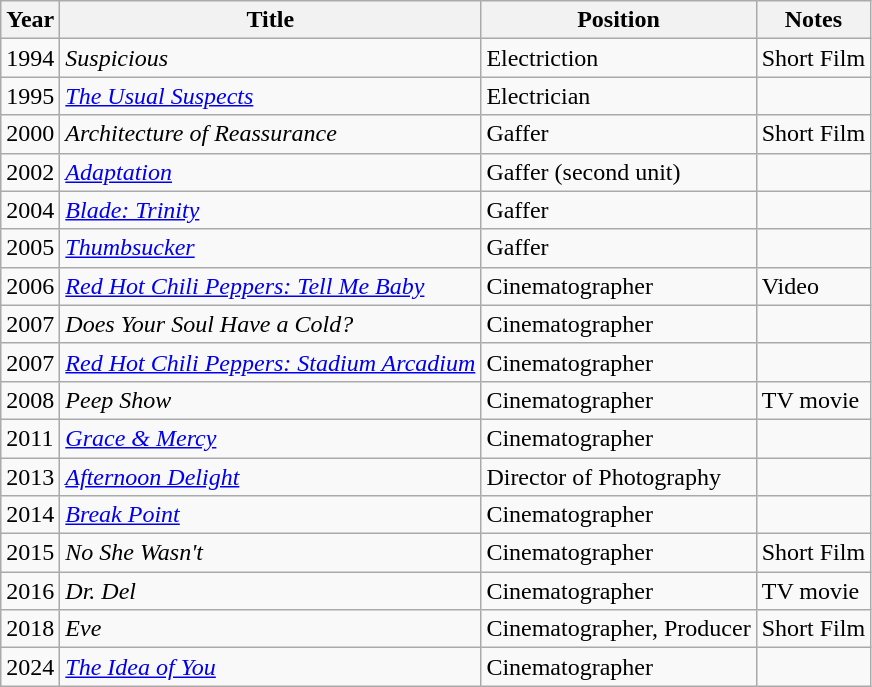<table class="wikitable">
<tr>
<th>Year</th>
<th>Title</th>
<th>Position</th>
<th>Notes</th>
</tr>
<tr>
<td>1994</td>
<td><em>Suspicious</em></td>
<td>Electriction</td>
<td>Short Film</td>
</tr>
<tr>
<td>1995</td>
<td><em><a href='#'>The Usual Suspects</a></em></td>
<td>Electrician</td>
<td></td>
</tr>
<tr>
<td>2000</td>
<td><em>Architecture of Reassurance</em></td>
<td>Gaffer</td>
<td>Short Film</td>
</tr>
<tr>
<td>2002</td>
<td><em><a href='#'>Adaptation</a></em></td>
<td>Gaffer (second unit)</td>
<td></td>
</tr>
<tr>
<td>2004</td>
<td><em><a href='#'>Blade: Trinity</a></em></td>
<td>Gaffer</td>
<td></td>
</tr>
<tr>
<td>2005</td>
<td><em><a href='#'>Thumbsucker</a></em></td>
<td>Gaffer</td>
<td></td>
</tr>
<tr>
<td>2006</td>
<td><em><a href='#'>Red Hot Chili Peppers: Tell Me Baby</a></em></td>
<td>Cinematographer</td>
<td>Video</td>
</tr>
<tr>
<td>2007</td>
<td><em>Does Your Soul Have a Cold?</em></td>
<td>Cinematographer</td>
<td></td>
</tr>
<tr>
<td>2007</td>
<td><em><a href='#'>Red Hot Chili Peppers: Stadium Arcadium</a></em></td>
<td>Cinematographer</td>
<td></td>
</tr>
<tr>
<td>2008</td>
<td><em>Peep Show</em></td>
<td>Cinematographer</td>
<td>TV movie</td>
</tr>
<tr>
<td>2011</td>
<td><em><a href='#'>Grace & Mercy</a></em></td>
<td>Cinematographer</td>
<td></td>
</tr>
<tr>
<td>2013</td>
<td><em><a href='#'>Afternoon Delight</a></em></td>
<td>Director of Photography</td>
<td></td>
</tr>
<tr>
<td>2014</td>
<td><em><a href='#'>Break Point</a></em></td>
<td>Cinematographer</td>
<td></td>
</tr>
<tr>
<td>2015</td>
<td><em>No She Wasn't</em></td>
<td>Cinematographer</td>
<td>Short Film</td>
</tr>
<tr>
<td>2016</td>
<td><em>Dr. Del</em></td>
<td>Cinematographer</td>
<td>TV movie</td>
</tr>
<tr>
<td>2018</td>
<td><em>Eve</em></td>
<td>Cinematographer, Producer</td>
<td>Short Film</td>
</tr>
<tr>
<td>2024</td>
<td><em><a href='#'>The Idea of You</a></em></td>
<td>Cinematographer</td>
</tr>
</table>
